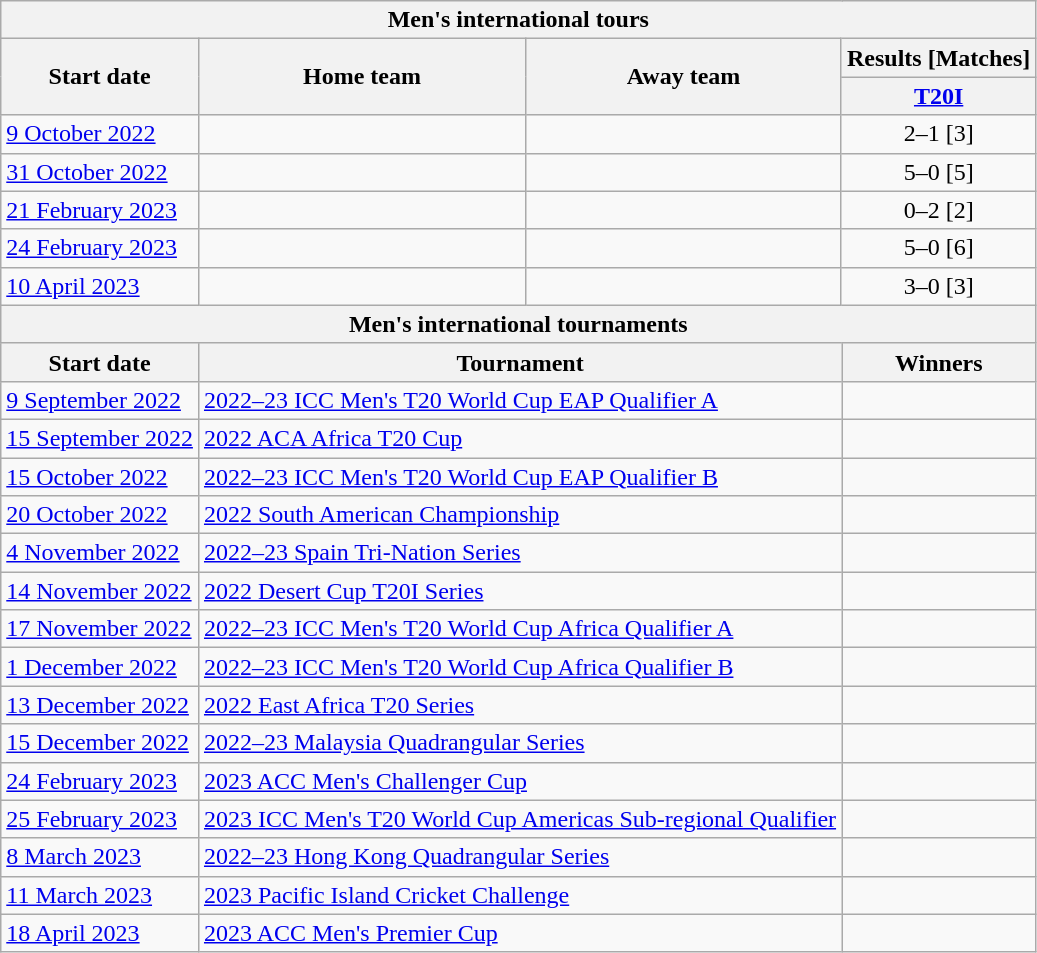<table class="wikitable" style="text-align:center;">
<tr>
<th colspan="6">Men's international tours</th>
</tr>
<tr>
<th rowspan=2>Start date</th>
<th rowspan=2>Home team</th>
<th rowspan=2>Away team</th>
<th colspan=3>Results [Matches]</th>
</tr>
<tr>
<th colspan=3><a href='#'>T20I</a></th>
</tr>
<tr>
<td style="text-align:left"><a href='#'>9 October 2022</a></td>
<td style="text-align:left"></td>
<td style="text-align:left"></td>
<td colspan=3>2–1 [3]</td>
</tr>
<tr>
<td style="text-align:left"><a href='#'>31 October 2022</a></td>
<td style="text-align:left"></td>
<td style="text-align:left"></td>
<td colspan=3>5–0 [5]</td>
</tr>
<tr>
<td style="text-align:left"><a href='#'>21 February 2023</a></td>
<td style="text-align:left"></td>
<td style="text-align:left"></td>
<td colspan=3>0–2 [2]</td>
</tr>
<tr>
<td style="text-align:left"><a href='#'>24 February 2023</a></td>
<td style="text-align:left"></td>
<td style="text-align:left"></td>
<td colspan=3>5–0 [6]</td>
</tr>
<tr>
<td style="text-align:left"><a href='#'>10 April 2023</a></td>
<td style="text-align:left"></td>
<td style="text-align:left"></td>
<td colspan=3>3–0 [3]</td>
</tr>
<tr>
<th colspan=6>Men's international tournaments</th>
</tr>
<tr>
<th>Start date</th>
<th colspan=3>Tournament</th>
<th colspan=2>Winners</th>
</tr>
<tr>
<td style="text-align:left"><a href='#'>9 September 2022</a></td>
<td style="text-align:left" colspan=3> <a href='#'>2022–23 ICC Men's T20 World Cup EAP Qualifier A</a></td>
<td colspan="2" style="text-align:left"></td>
</tr>
<tr>
<td style="text-align:left"><a href='#'>15 September 2022</a></td>
<td style="text-align:left" colspan=3> <a href='#'>2022 ACA Africa T20 Cup</a></td>
<td colspan="2" style="text-align:left"></td>
</tr>
<tr>
<td style="text-align:left"><a href='#'>15 October 2022</a></td>
<td style="text-align:left" colspan=3> <a href='#'>2022–23 ICC Men's T20 World Cup EAP Qualifier B</a></td>
<td colspan="2" style="text-align:left"></td>
</tr>
<tr>
<td style="text-align:left"><a href='#'>20 October 2022</a></td>
<td style="text-align:left" colspan=3> <a href='#'>2022 South American Championship</a></td>
<td colspan="2" style="text-align:left"></td>
</tr>
<tr>
<td style="text-align:left"><a href='#'>4 November 2022</a></td>
<td style="text-align:left" colspan=3> <a href='#'>2022–23 Spain Tri-Nation Series</a></td>
<td colspan="2" style="text-align:left"></td>
</tr>
<tr>
<td style="text-align:left"><a href='#'>14 November 2022</a></td>
<td style="text-align:left" colspan=3> <a href='#'>2022 Desert Cup T20I Series</a></td>
<td colspan="2" style="text-align:left"></td>
</tr>
<tr>
<td style="text-align:left"><a href='#'>17 November 2022</a></td>
<td style="text-align:left" colspan=3> <a href='#'>2022–23 ICC Men's T20 World Cup Africa Qualifier A</a></td>
<td colspan="2" style="text-align:left"></td>
</tr>
<tr>
<td style="text-align:left"><a href='#'>1 December 2022</a></td>
<td style="text-align:left" colspan=3> <a href='#'>2022–23 ICC Men's T20 World Cup Africa Qualifier B</a></td>
<td colspan="2" style="text-align:left"></td>
</tr>
<tr>
<td style="text-align:left"><a href='#'>13 December 2022</a></td>
<td style="text-align:left" colspan=3> <a href='#'>2022 East Africa T20 Series</a></td>
<td colspan="2" style="text-align:left"></td>
</tr>
<tr>
<td style="text-align:left"><a href='#'>15 December 2022</a></td>
<td style="text-align:left" colspan=3> <a href='#'>2022–23 Malaysia Quadrangular Series</a></td>
<td colspan="2" style="text-align:left"></td>
</tr>
<tr>
<td style="text-align:left"><a href='#'>24 February 2023</a></td>
<td style="text-align:left" colspan=3> <a href='#'>2023 ACC Men's Challenger Cup</a></td>
<td colspan="2" style="text-align:left"></td>
</tr>
<tr>
<td style="text-align:left"><a href='#'>25 February 2023</a></td>
<td style="text-align:left" colspan=3> <a href='#'>2023 ICC Men's T20 World Cup Americas Sub-regional Qualifier</a></td>
<td colspan="2" style="text-align:left"></td>
</tr>
<tr>
<td style="text-align:left"><a href='#'>8 March 2023</a></td>
<td style="text-align:left" colspan=3> <a href='#'>2022–23 Hong Kong Quadrangular Series</a></td>
<td colspan="2" style="text-align:left"></td>
</tr>
<tr>
<td style="text-align:left"><a href='#'>11 March 2023</a></td>
<td style="text-align:left" colspan=3> <a href='#'>2023 Pacific Island Cricket Challenge</a></td>
<td colspan="2" style="text-align:left"></td>
</tr>
<tr>
<td style="text-align:left"><a href='#'>18 April 2023</a></td>
<td style="text-align:left" colspan=3> <a href='#'>2023 ACC Men's Premier Cup</a></td>
<td colspan="2" style="text-align:left"></td>
</tr>
</table>
